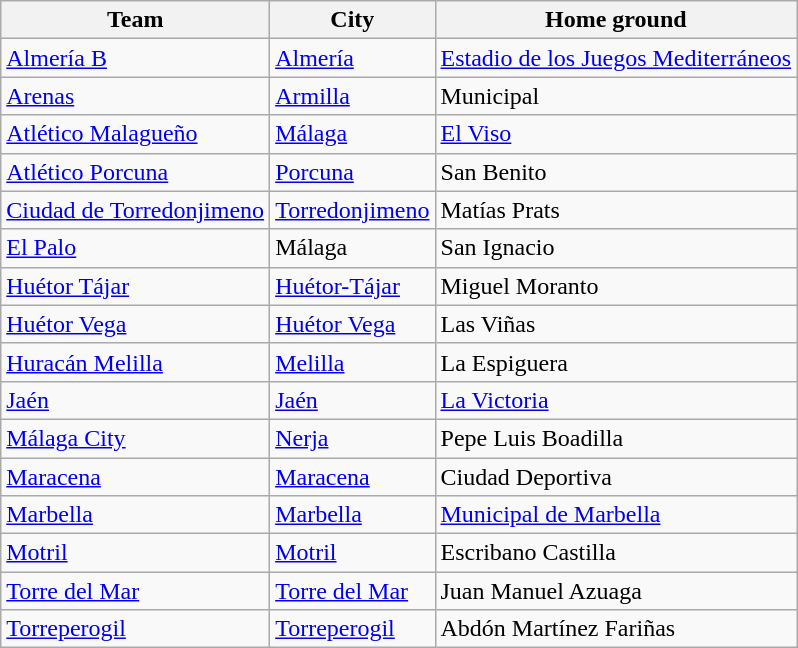<table class="wikitable sortable">
<tr>
<th>Team</th>
<th>City</th>
<th>Home ground</th>
</tr>
<tr>
<td><a href='#'>Almería B</a></td>
<td><a href='#'>Almería</a></td>
<td><a href='#'>Estadio de los Juegos Mediterráneos</a></td>
</tr>
<tr>
<td><a href='#'>Arenas</a></td>
<td><a href='#'>Armilla</a></td>
<td>Municipal</td>
</tr>
<tr>
<td><a href='#'>Atlético Malagueño</a></td>
<td><a href='#'>Málaga</a></td>
<td><a href='#'>El Viso</a></td>
</tr>
<tr>
<td><a href='#'>Atlético Porcuna</a></td>
<td><a href='#'>Porcuna</a></td>
<td>San Benito</td>
</tr>
<tr>
<td><a href='#'>Ciudad de Torredonjimeno</a></td>
<td><a href='#'>Torredonjimeno</a></td>
<td>Matías Prats</td>
</tr>
<tr>
<td><a href='#'>El Palo</a></td>
<td>Málaga</td>
<td>San Ignacio</td>
</tr>
<tr>
<td><a href='#'>Huétor Tájar</a></td>
<td><a href='#'>Huétor-Tájar</a></td>
<td>Miguel Moranto</td>
</tr>
<tr>
<td><a href='#'>Huétor Vega</a></td>
<td><a href='#'>Huétor Vega</a></td>
<td>Las Viñas</td>
</tr>
<tr>
<td><a href='#'>Huracán Melilla</a></td>
<td><a href='#'>Melilla</a></td>
<td>La Espiguera</td>
</tr>
<tr>
<td><a href='#'>Jaén</a></td>
<td><a href='#'>Jaén</a></td>
<td><a href='#'>La Victoria</a></td>
</tr>
<tr>
<td><a href='#'>Málaga City</a></td>
<td><a href='#'>Nerja</a></td>
<td>Pepe Luis Boadilla</td>
</tr>
<tr>
<td><a href='#'>Maracena</a></td>
<td><a href='#'>Maracena</a></td>
<td>Ciudad Deportiva</td>
</tr>
<tr>
<td><a href='#'>Marbella</a></td>
<td><a href='#'>Marbella</a></td>
<td><a href='#'>Municipal de Marbella</a></td>
</tr>
<tr>
<td><a href='#'>Motril</a></td>
<td><a href='#'>Motril</a></td>
<td>Escribano Castilla</td>
</tr>
<tr>
<td><a href='#'>Torre del Mar</a></td>
<td><a href='#'>Torre del Mar</a></td>
<td>Juan Manuel Azuaga</td>
</tr>
<tr>
<td><a href='#'>Torreperogil</a></td>
<td><a href='#'>Torreperogil</a></td>
<td>Abdón Martínez Fariñas</td>
</tr>
</table>
